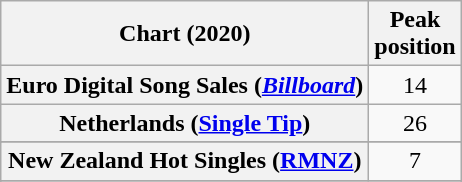<table class="wikitable sortable plainrowheaders" style="text-align:center">
<tr>
<th scope="col">Chart (2020)</th>
<th scope="col">Peak<br>position</th>
</tr>
<tr>
<th scope="row">Euro Digital Song Sales (<em><a href='#'>Billboard</a></em>)</th>
<td>14</td>
</tr>
<tr>
<th scope="row">Netherlands (<a href='#'>Single Tip</a>)</th>
<td>26</td>
</tr>
<tr>
</tr>
<tr>
<th scope="row">New Zealand Hot Singles (<a href='#'>RMNZ</a>)</th>
<td>7</td>
</tr>
<tr>
</tr>
<tr>
</tr>
<tr>
</tr>
</table>
